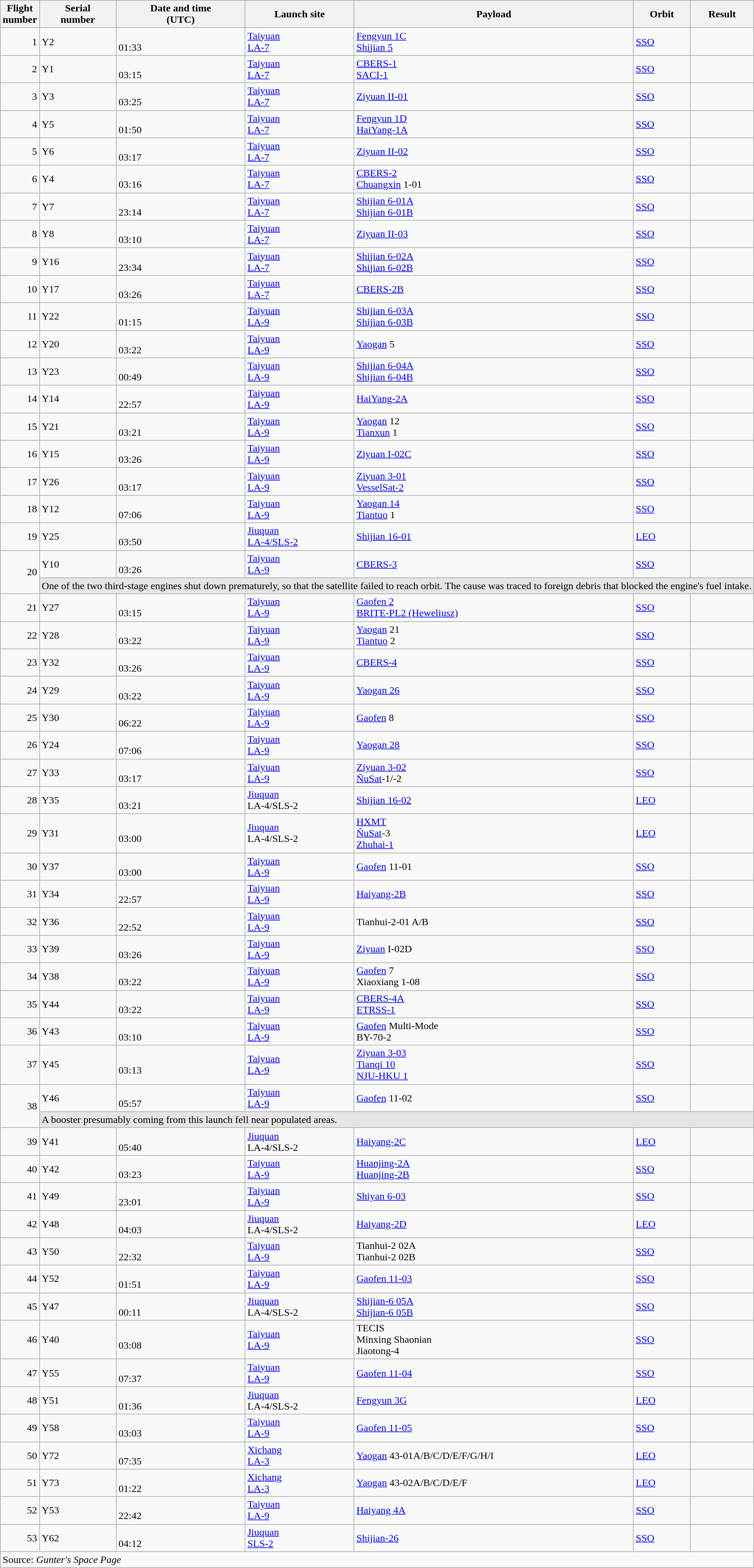<table class="wikitable sortable">
<tr>
<th>Flight<br>number</th>
<th>Serial<br>number</th>
<th>Date and time<br>(UTC)</th>
<th>Launch site</th>
<th>Payload</th>
<th>Orbit</th>
<th>Result</th>
</tr>
<tr>
<td align=right>1</td>
<td align=left>Y2</td>
<td><br>01:33</td>
<td><a href='#'>Taiyuan</a><br><a href='#'>LA-7</a></td>
<td><a href='#'>Fengyun 1C</a><br><a href='#'>Shijian 5</a></td>
<td><a href='#'>SSO</a></td>
<td></td>
</tr>
<tr>
<td align=right>2</td>
<td align=left>Y1</td>
<td><br>03:15</td>
<td><a href='#'>Taiyuan</a><br><a href='#'>LA-7</a></td>
<td><a href='#'>CBERS-1</a><br><a href='#'>SACI-1</a></td>
<td><a href='#'>SSO</a></td>
<td></td>
</tr>
<tr>
<td align=right>3</td>
<td align=left>Y3</td>
<td><br>03:25</td>
<td><a href='#'>Taiyuan</a><br><a href='#'>LA-7</a></td>
<td><a href='#'>Ziyuan II-01</a></td>
<td><a href='#'>SSO</a></td>
<td></td>
</tr>
<tr>
<td align=right>4</td>
<td align=left>Y5</td>
<td><br>01:50</td>
<td><a href='#'>Taiyuan</a><br><a href='#'>LA-7</a></td>
<td><a href='#'>Fengyun 1D</a><br><a href='#'>HaiYang-1A</a></td>
<td><a href='#'>SSO</a></td>
<td></td>
</tr>
<tr>
<td align=right>5</td>
<td align=left>Y6</td>
<td><br>03:17</td>
<td><a href='#'>Taiyuan</a><br><a href='#'>LA-7</a></td>
<td><a href='#'>Ziyuan II-02</a></td>
<td><a href='#'>SSO</a></td>
<td></td>
</tr>
<tr>
<td align=right>6</td>
<td align=left>Y4</td>
<td><br>03:16</td>
<td><a href='#'>Taiyuan</a><br><a href='#'>LA-7</a></td>
<td><a href='#'>CBERS-2</a><br><a href='#'>Chuangxin</a> 1-01</td>
<td><a href='#'>SSO</a></td>
<td></td>
</tr>
<tr>
<td align=right>7</td>
<td align=left>Y7</td>
<td><br>23:14</td>
<td><a href='#'>Taiyuan</a><br><a href='#'>LA-7</a></td>
<td><a href='#'>Shijian 6-01A</a><br><a href='#'>Shijian 6-01B</a></td>
<td><a href='#'>SSO</a></td>
<td></td>
</tr>
<tr>
<td align=right>8</td>
<td align=left>Y8</td>
<td><br>03:10</td>
<td><a href='#'>Taiyuan</a><br><a href='#'>LA-7</a></td>
<td><a href='#'>Ziyuan II-03</a></td>
<td><a href='#'>SSO</a></td>
<td></td>
</tr>
<tr>
<td align=right>9</td>
<td align=left>Y16</td>
<td><br>23:34</td>
<td><a href='#'>Taiyuan</a><br><a href='#'>LA-7</a></td>
<td><a href='#'>Shijian 6-02A</a><br><a href='#'>Shijian 6-02B</a></td>
<td><a href='#'>SSO</a></td>
<td></td>
</tr>
<tr>
<td align=right>10</td>
<td align=left>Y17</td>
<td><br>03:26</td>
<td><a href='#'>Taiyuan</a><br><a href='#'>LA-7</a></td>
<td><a href='#'>CBERS-2B</a></td>
<td><a href='#'>SSO</a></td>
<td></td>
</tr>
<tr>
<td align=right>11</td>
<td align=left>Y22</td>
<td><br>01:15</td>
<td><a href='#'>Taiyuan</a><br><a href='#'>LA-9</a></td>
<td><a href='#'>Shijian 6-03A</a><br><a href='#'>Shijian 6-03B</a></td>
<td><a href='#'>SSO</a></td>
<td></td>
</tr>
<tr>
<td align=right>12</td>
<td align=left>Y20</td>
<td><br>03:22</td>
<td><a href='#'>Taiyuan</a><br><a href='#'>LA-9</a></td>
<td><a href='#'>Yaogan</a> 5</td>
<td><a href='#'>SSO</a></td>
<td></td>
</tr>
<tr>
<td align=right>13</td>
<td align=left>Y23</td>
<td><br>00:49</td>
<td><a href='#'>Taiyuan</a><br><a href='#'>LA-9</a></td>
<td><a href='#'>Shijian 6-04A</a><br><a href='#'>Shijian 6-04B</a></td>
<td><a href='#'>SSO</a></td>
<td></td>
</tr>
<tr>
<td align=right>14</td>
<td align=left>Y14</td>
<td><br>22:57</td>
<td><a href='#'>Taiyuan</a><br><a href='#'>LA-9</a></td>
<td><a href='#'>HaiYang-2A</a></td>
<td><a href='#'>SSO</a></td>
<td></td>
</tr>
<tr>
<td align=right>15</td>
<td align=left>Y21</td>
<td> <br> 03:21</td>
<td><a href='#'>Taiyuan</a><br><a href='#'>LA-9</a></td>
<td><a href='#'>Yaogan</a> 12<br><a href='#'>Tianxun</a> 1</td>
<td><a href='#'>SSO</a></td>
<td></td>
</tr>
<tr>
<td align=right>16</td>
<td align=left>Y15</td>
<td> <br> 03:26</td>
<td><a href='#'>Taiyuan</a><br><a href='#'>LA-9</a></td>
<td><a href='#'>Ziyuan I-02C</a></td>
<td><a href='#'>SSO</a></td>
<td></td>
</tr>
<tr>
<td align=right>17</td>
<td align=left>Y26</td>
<td> <br> 03:17</td>
<td><a href='#'>Taiyuan</a><br><a href='#'>LA-9</a></td>
<td><a href='#'>Ziyuan 3-01</a><br><a href='#'>VesselSat-2</a></td>
<td><a href='#'>SSO</a></td>
<td></td>
</tr>
<tr>
<td align=right>18</td>
<td align=left>Y12</td>
<td><br>07:06</td>
<td><a href='#'>Taiyuan</a><br><a href='#'>LA-9</a></td>
<td><a href='#'>Yaogan 14</a><br><a href='#'>Tiantuo</a> 1</td>
<td><a href='#'>SSO</a></td>
<td></td>
</tr>
<tr>
<td align=right>19</td>
<td align=left>Y25</td>
<td><br>03:50</td>
<td><a href='#'>Jiuquan</a><br><a href='#'>LA-4/SLS-2</a></td>
<td><a href='#'>Shijian 16-01</a></td>
<td><a href='#'>LEO</a></td>
<td></td>
</tr>
<tr>
<td align=right rowspan=2>20</td>
<td align=left>Y10</td>
<td><br>03:26</td>
<td><a href='#'>Taiyuan</a><br><a href='#'>LA-9</a></td>
<td><a href='#'>CBERS-3</a></td>
<td><a href='#'>SSO</a></td>
<td></td>
</tr>
<tr class="expand-child" style="background-color:#e9e4e4;">
<td colspan=6>One of the two third-stage engines shut down prematurely, so that the satellite failed to reach orbit. The cause was traced to foreign debris that blocked the engine's fuel intake.</td>
</tr>
<tr>
<td align=right>21</td>
<td align=left>Y27</td>
<td><br>03:15</td>
<td><a href='#'>Taiyuan</a><br><a href='#'>LA-9</a></td>
<td><a href='#'>Gaofen 2</a><br><a href='#'>BRITE-PL2 (Heweliusz)</a></td>
<td><a href='#'>SSO</a></td>
<td></td>
</tr>
<tr>
<td align=right>22</td>
<td align=left>Y28</td>
<td> <br> 03:22</td>
<td><a href='#'>Taiyuan</a><br><a href='#'>LA-9</a></td>
<td><a href='#'>Yaogan</a> 21 <br> <a href='#'>Tiantuo</a> 2</td>
<td><a href='#'>SSO</a></td>
<td></td>
</tr>
<tr>
<td align=right>23</td>
<td align=left>Y32</td>
<td><br>03:26</td>
<td><a href='#'>Taiyuan</a><br><a href='#'>LA-9</a></td>
<td><a href='#'>CBERS-4</a></td>
<td><a href='#'>SSO</a></td>
<td></td>
</tr>
<tr>
<td align=right>24</td>
<td align=left>Y29</td>
<td> <br> 03:22</td>
<td><a href='#'>Taiyuan</a><br><a href='#'>LA-9</a></td>
<td><a href='#'>Yaogan 26</a></td>
<td><a href='#'>SSO</a></td>
<td></td>
</tr>
<tr>
<td align=right>25</td>
<td align=left>Y30</td>
<td> <br> 06:22</td>
<td><a href='#'>Taiyuan</a><br><a href='#'>LA-9</a></td>
<td><a href='#'>Gaofen</a> 8</td>
<td><a href='#'>SSO</a></td>
<td></td>
</tr>
<tr>
<td align=right>26</td>
<td align=left>Y24</td>
<td><br>07:06</td>
<td><a href='#'>Taiyuan</a><br><a href='#'>LA-9</a></td>
<td><a href='#'>Yaogan 28</a></td>
<td><a href='#'>SSO</a></td>
<td></td>
</tr>
<tr>
<td align=right>27</td>
<td align=left>Y33</td>
<td><br>03:17</td>
<td><a href='#'>Taiyuan</a><br><a href='#'>LA-9</a></td>
<td><a href='#'>Ziyuan 3-02</a><br><a href='#'>ÑuSat</a>-1/-2</td>
<td><a href='#'>SSO</a></td>
<td></td>
</tr>
<tr>
<td align=right>28</td>
<td align=left>Y35</td>
<td><br>03:21</td>
<td><a href='#'>Jiuquan</a><br>LA-4/SLS-2</td>
<td><a href='#'>Shijian 16-02</a></td>
<td><a href='#'>LEO</a></td>
<td></td>
</tr>
<tr>
<td align=right>29</td>
<td align=left>Y31</td>
<td><br>03:00</td>
<td><a href='#'>Jiuquan</a><br>LA-4/SLS-2</td>
<td><a href='#'>HXMT</a><br><a href='#'>ÑuSat</a>-3<br><a href='#'>Zhuhai-1</a></td>
<td><a href='#'>LEO</a></td>
<td></td>
</tr>
<tr>
<td align=right>30</td>
<td align=left>Y37</td>
<td><br>03:00</td>
<td><a href='#'>Taiyuan</a><br><a href='#'>LA-9</a></td>
<td><a href='#'>Gaofen</a> 11-01</td>
<td><a href='#'>SSO</a></td>
<td></td>
</tr>
<tr>
<td align=right>31</td>
<td align=left>Y34</td>
<td><br>22:57</td>
<td><a href='#'>Taiyuan</a><br><a href='#'>LA-9</a></td>
<td><a href='#'>Haiyang-2B</a></td>
<td><a href='#'>SSO</a></td>
<td></td>
</tr>
<tr>
<td align=right>32</td>
<td align=left>Y36</td>
<td><br>22:52</td>
<td><a href='#'>Taiyuan</a><br><a href='#'>LA-9</a></td>
<td>Tianhui-2-01 A/B</td>
<td><a href='#'>SSO</a></td>
<td></td>
</tr>
<tr>
<td align=right>33</td>
<td align=left>Y39</td>
<td><br>03:26</td>
<td><a href='#'>Taiyuan</a><br><a href='#'>LA-9</a></td>
<td><a href='#'>Ziyuan</a> I-02D</td>
<td><a href='#'>SSO</a></td>
<td></td>
</tr>
<tr>
<td align=right>34</td>
<td align=left>Y38</td>
<td><br>03:22</td>
<td><a href='#'>Taiyuan</a><br><a href='#'>LA-9</a></td>
<td><a href='#'>Gaofen</a> 7<br>Xiaoxiang 1-08</td>
<td><a href='#'>SSO</a></td>
<td></td>
</tr>
<tr>
<td align=right>35</td>
<td align=left>Y44</td>
<td><br>03:22</td>
<td><a href='#'>Taiyuan</a><br><a href='#'>LA-9</a></td>
<td><a href='#'>CBERS-4A</a><br><a href='#'>ETRSS-1</a></td>
<td><a href='#'>SSO</a></td>
<td></td>
</tr>
<tr>
<td align=right>36</td>
<td align=left>Y43</td>
<td><br>03:10</td>
<td><a href='#'>Taiyuan</a><br><a href='#'>LA-9</a></td>
<td><a href='#'>Gaofen</a> Multi-Mode<br>BY-70-2</td>
<td><a href='#'>SSO</a></td>
<td></td>
</tr>
<tr>
<td align=right>37</td>
<td align=left>Y45</td>
<td><br>03:13</td>
<td><a href='#'>Taiyuan</a><br><a href='#'>LA-9</a></td>
<td><a href='#'>Ziyuan 3-03</a><br><a href='#'>Tianqi 10</a><br><a href='#'>NJU-HKU 1</a></td>
<td><a href='#'>SSO</a></td>
<td></td>
</tr>
<tr>
<td align=right rowspan=2>38</td>
<td align=left>Y46</td>
<td><br>05:57</td>
<td><a href='#'>Taiyuan</a><br><a href='#'>LA-9</a></td>
<td><a href='#'>Gaofen</a> 11-02</td>
<td><a href='#'>SSO</a></td>
<td></td>
</tr>
<tr class="expand-child" style="background-color:#e9e4e4;">
<td colspan=6>A booster presumably coming from this launch fell near populated areas.</td>
</tr>
<tr>
<td align=right>39</td>
<td align=left>Y41</td>
<td><br>05:40</td>
<td><a href='#'>Jiuquan</a><br>LA-4/SLS-2</td>
<td><a href='#'>Haiyang-2C</a></td>
<td><a href='#'>LEO</a></td>
<td></td>
</tr>
<tr>
<td align=right>40</td>
<td align=left>Y42</td>
<td><br>03:23</td>
<td><a href='#'>Taiyuan</a><br><a href='#'>LA-9</a></td>
<td><a href='#'>Huanjing-2A</a><br><a href='#'>Huanjing-2B</a></td>
<td><a href='#'>SSO</a></td>
<td></td>
</tr>
<tr>
<td align=right>41</td>
<td align=left>Y49</td>
<td><br>23:01</td>
<td><a href='#'>Taiyuan</a><br><a href='#'>LA-9</a></td>
<td><a href='#'>Shiyan 6-03</a></td>
<td><a href='#'>SSO</a></td>
<td></td>
</tr>
<tr>
<td align=right>42</td>
<td align=left>Y48</td>
<td><br>04:03</td>
<td><a href='#'>Jiuquan</a><br>LA-4/SLS-2</td>
<td><a href='#'>Haiyang-2D</a></td>
<td><a href='#'>LEO</a></td>
<td></td>
</tr>
<tr>
<td align=right>43</td>
<td align=left>Y50</td>
<td><br>22:32</td>
<td><a href='#'>Taiyuan</a><br><a href='#'>LA-9</a></td>
<td>Tianhui-2 02A<br>Tianhui-2 02B</td>
<td><a href='#'>SSO</a></td>
<td></td>
</tr>
<tr>
<td align=right>44</td>
<td align=left>Y52</td>
<td><br>01:51</td>
<td><a href='#'>Taiyuan</a><br><a href='#'>LA-9</a></td>
<td><a href='#'>Gaofen 11-03</a></td>
<td><a href='#'>SSO</a></td>
<td></td>
</tr>
<tr>
<td align=right>45</td>
<td align=left>Y47</td>
<td><br>00:11</td>
<td><a href='#'>Jiuquan</a><br>LA-4/SLS-2</td>
<td><a href='#'>Shijian-6 05A</a><br><a href='#'>Shijian-6 05B</a></td>
<td><a href='#'>SSO</a></td>
<td></td>
</tr>
<tr>
<td align=right>46</td>
<td align=left>Y40</td>
<td><br>03:08</td>
<td><a href='#'>Taiyuan</a><br><a href='#'>LA-9</a></td>
<td>TECIS<br>Minxing Shaonian<br>Jiaotong-4</td>
<td><a href='#'>SSO</a></td>
<td></td>
</tr>
<tr>
<td align=right>47</td>
<td align=left>Y55</td>
<td><br>07:37</td>
<td><a href='#'>Taiyuan</a><br><a href='#'>LA-9</a></td>
<td><a href='#'>Gaofen 11-04</a></td>
<td><a href='#'>SSO</a></td>
<td></td>
</tr>
<tr>
<td align=right>48</td>
<td align=left>Y51</td>
<td><br>01:36</td>
<td><a href='#'>Jiuquan</a><br>LA-4/SLS-2</td>
<td><a href='#'>Fengyun 3G</a></td>
<td><a href='#'>LEO</a></td>
<td></td>
</tr>
<tr>
<td align=right>49</td>
<td align=left>Y58</td>
<td><br>03:03</td>
<td><a href='#'>Taiyuan</a><br><a href='#'>LA-9</a></td>
<td><a href='#'>Gaofen 11-05</a></td>
<td><a href='#'>SSO</a></td>
<td></td>
</tr>
<tr>
<td align=right>50</td>
<td align=left>Y72</td>
<td><br>07:35</td>
<td><a href='#'>Xichang</a><br><a href='#'>LA-3</a></td>
<td><a href='#'>Yaogan</a> 43-01A/B/C/D/E/F/G/H/I</td>
<td><a href='#'>LEO</a></td>
<td></td>
</tr>
<tr>
<td align=right>51</td>
<td align=left>Y73</td>
<td><br>01:22</td>
<td><a href='#'>Xichang</a><br><a href='#'>LA-3</a></td>
<td><a href='#'>Yaogan</a> 43-02A/B/C/D/E/F</td>
<td><a href='#'>LEO</a></td>
<td></td>
</tr>
<tr>
<td align=right>52</td>
<td align=left>Y53</td>
<td><br>22:42</td>
<td><a href='#'>Taiyuan</a><br><a href='#'>LA-9</a></td>
<td><a href='#'>Haiyang 4A</a></td>
<td><a href='#'>SSO</a></td>
<td></td>
</tr>
<tr>
<td align=right>53</td>
<td align=left>Y62</td>
<td><br>04:12</td>
<td><a href='#'>Jiuquan</a><br><a href='#'>SLS-2</a></td>
<td><a href='#'>Shijian-26</a></td>
<td><a href='#'>SSO</a></td>
<td></td>
</tr>
<tr class="sortbottom">
<td colspan=7>Source: <em>Gunter's Space Page</em></td>
</tr>
</table>
